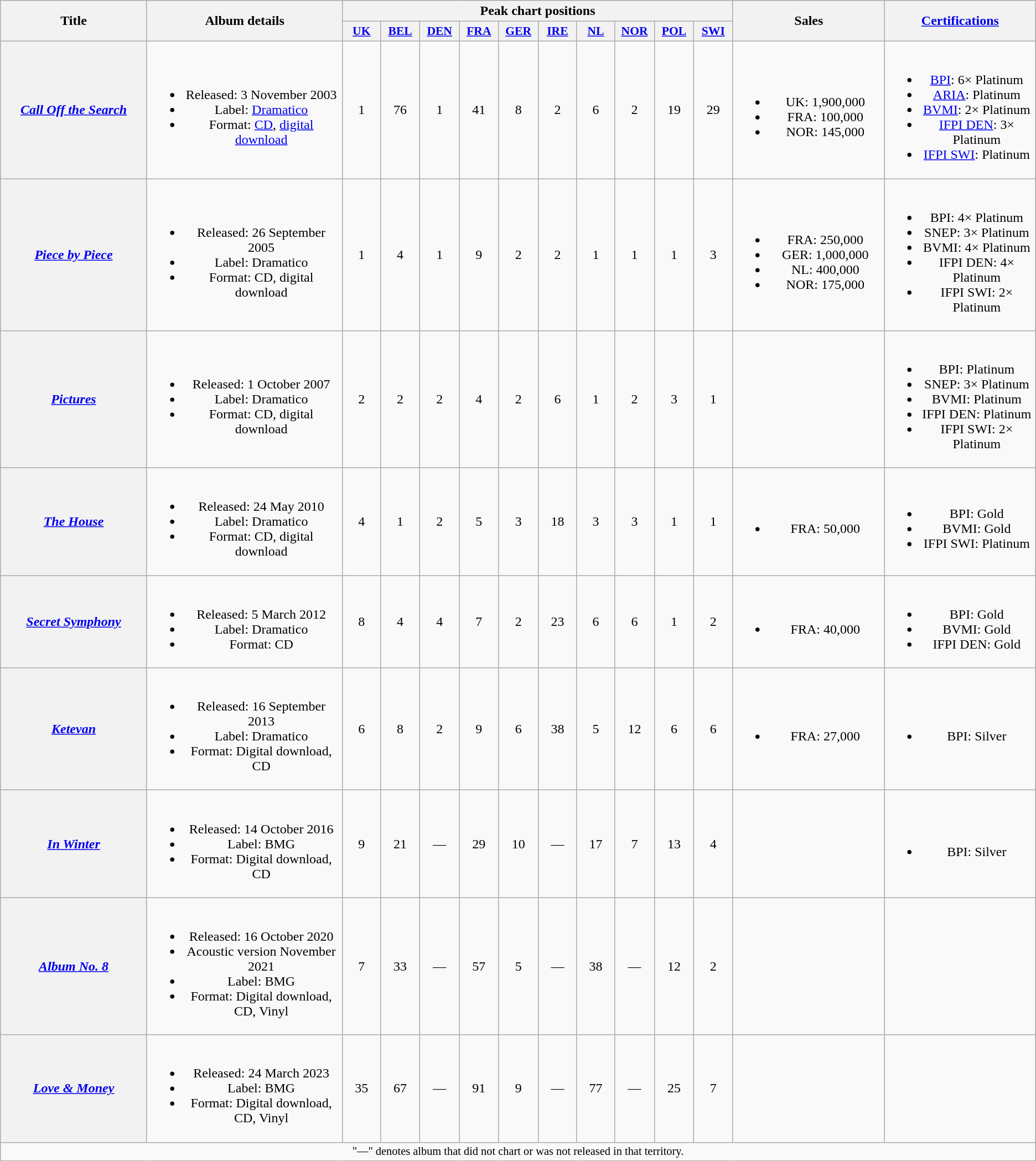<table class="wikitable plainrowheaders" style="text-align:center;">
<tr>
<th scope="col" rowspan="2" style="width:12em;">Title</th>
<th scope="col" rowspan="2" style="width:16em;">Album details</th>
<th scope="col" colspan="10">Peak chart positions</th>
<th scope="col" rowspan="2" style="width:12em;">Sales</th>
<th scope="col" rowspan="2" style="width:12em;"><a href='#'>Certifications</a></th>
</tr>
<tr>
<th scope="col" style="width:3em;font-size:90%;"><a href='#'>UK</a><br></th>
<th scope="col" style="width:3em;font-size:90%;"><a href='#'>BEL</a><br></th>
<th scope="col" style="width:3em;font-size:90%;"><a href='#'>DEN</a><br></th>
<th scope="col" style="width:3em;font-size:90%;"><a href='#'>FRA</a><br></th>
<th scope="col" style="width:3em;font-size:90%;"><a href='#'>GER</a><br></th>
<th scope="col" style="width:3em;font-size:90%;"><a href='#'>IRE</a><br></th>
<th scope="col" style="width:3em;font-size:90%;"><a href='#'>NL</a><br></th>
<th scope="col" style="width:3em;font-size:90%;"><a href='#'>NOR</a><br></th>
<th scope="col" style="width:3em;font-size:90%;"><a href='#'>POL</a><br></th>
<th scope="col" style="width:3em;font-size:90%;"><a href='#'>SWI</a><br></th>
</tr>
<tr>
<th scope="row"><em><a href='#'>Call Off the Search</a></em></th>
<td><br><ul><li>Released: 3 November 2003</li><li>Label: <a href='#'>Dramatico</a></li><li>Format: <a href='#'>CD</a>, <a href='#'>digital download</a></li></ul></td>
<td>1</td>
<td>76</td>
<td>1</td>
<td>41</td>
<td>8</td>
<td>2</td>
<td>6</td>
<td>2</td>
<td>19</td>
<td>29</td>
<td><br><ul><li>UK: 1,900,000</li><li>FRA: 100,000</li><li>NOR: 145,000</li></ul></td>
<td><br><ul><li><a href='#'>BPI</a>: 6× Platinum</li><li><a href='#'>ARIA</a>: Platinum</li><li><a href='#'>BVMI</a>: 2× Platinum</li><li><a href='#'>IFPI DEN</a>: 3× Platinum</li><li><a href='#'>IFPI SWI</a>: Platinum</li></ul></td>
</tr>
<tr>
<th scope="row"><em><a href='#'>Piece by Piece</a></em></th>
<td><br><ul><li>Released: 26 September 2005</li><li>Label: Dramatico</li><li>Format: CD, digital download</li></ul></td>
<td>1</td>
<td>4</td>
<td>1</td>
<td>9</td>
<td>2</td>
<td>2</td>
<td>1</td>
<td>1</td>
<td>1</td>
<td>3</td>
<td><br><ul><li>FRA: 250,000</li><li>GER: 1,000,000</li><li>NL: 400,000</li><li>NOR: 175,000</li></ul></td>
<td><br><ul><li>BPI: 4× Platinum</li><li>SNEP: 3× Platinum</li><li>BVMI: 4× Platinum</li><li>IFPI DEN: 4× Platinum</li><li>IFPI SWI: 2× Platinum</li></ul></td>
</tr>
<tr>
<th scope="row"><em><a href='#'>Pictures</a></em></th>
<td><br><ul><li>Released: 1 October 2007</li><li>Label: Dramatico</li><li>Format: CD, digital download</li></ul></td>
<td>2</td>
<td>2</td>
<td>2</td>
<td>4</td>
<td>2</td>
<td>6</td>
<td>1</td>
<td>2</td>
<td>3</td>
<td>1</td>
<td></td>
<td><br><ul><li>BPI: Platinum</li><li>SNEP: 3× Platinum</li><li>BVMI: Platinum</li><li>IFPI DEN: Platinum</li><li>IFPI SWI: 2× Platinum</li></ul></td>
</tr>
<tr>
<th scope="row"><em><a href='#'>The House</a></em></th>
<td><br><ul><li>Released: 24 May 2010</li><li>Label: Dramatico</li><li>Format: CD, digital download</li></ul></td>
<td>4</td>
<td>1</td>
<td>2</td>
<td>5</td>
<td>3</td>
<td>18</td>
<td>3</td>
<td>3</td>
<td>1</td>
<td>1</td>
<td><br><ul><li>FRA: 50,000</li></ul></td>
<td><br><ul><li>BPI: Gold</li><li>BVMI: Gold</li><li>IFPI SWI: Platinum</li></ul></td>
</tr>
<tr>
<th scope="row"><em><a href='#'>Secret Symphony</a></em></th>
<td><br><ul><li>Released: 5 March 2012</li><li>Label: Dramatico</li><li>Format: CD</li></ul></td>
<td>8</td>
<td>4</td>
<td>4</td>
<td>7</td>
<td>2</td>
<td>23</td>
<td>6</td>
<td>6</td>
<td>1</td>
<td>2</td>
<td><br><ul><li>FRA: 40,000</li></ul></td>
<td><br><ul><li>BPI: Gold</li><li>BVMI: Gold</li><li>IFPI DEN: Gold</li></ul></td>
</tr>
<tr>
<th scope="row"><em><a href='#'>Ketevan</a></em></th>
<td><br><ul><li>Released: 16 September 2013</li><li>Label: Dramatico</li><li>Format: Digital download, CD</li></ul></td>
<td>6</td>
<td>8</td>
<td>2</td>
<td>9</td>
<td>6</td>
<td>38</td>
<td>5</td>
<td>12</td>
<td>6</td>
<td>6</td>
<td><br><ul><li>FRA: 27,000</li></ul></td>
<td><br><ul><li>BPI: Silver</li></ul></td>
</tr>
<tr>
<th scope="row"><em><a href='#'>In Winter</a></em></th>
<td><br><ul><li>Released: 14 October 2016</li><li>Label: BMG</li><li>Format: Digital download, CD</li></ul></td>
<td>9</td>
<td>21</td>
<td>—</td>
<td>29</td>
<td>10</td>
<td>—</td>
<td>17</td>
<td>7</td>
<td>13</td>
<td>4</td>
<td></td>
<td><br><ul><li>BPI: Silver</li></ul></td>
</tr>
<tr>
<th scope="row"><em><a href='#'>Album No. 8</a></em></th>
<td><br><ul><li>Released: 16 October 2020</li><li>Acoustic version November 2021</li><li>Label: BMG</li><li>Format: Digital download, CD, Vinyl</li></ul></td>
<td>7</td>
<td>33</td>
<td>—</td>
<td>57</td>
<td>5</td>
<td>—</td>
<td>38</td>
<td>—</td>
<td>12</td>
<td>2</td>
<td></td>
<td></td>
</tr>
<tr>
<th scope="row"><em><a href='#'>Love & Money</a></em></th>
<td><br><ul><li>Released: 24 March 2023</li><li>Label: BMG</li><li>Format: Digital download, CD, Vinyl</li></ul></td>
<td>35</td>
<td>67</td>
<td>—</td>
<td>91<br></td>
<td>9</td>
<td>—</td>
<td>77</td>
<td>—</td>
<td>25</td>
<td>7</td>
<td></td>
</tr>
<tr>
<td colspan="18" style="font-size:85%">"—" denotes album that did not chart or was not released in that territory.</td>
</tr>
</table>
